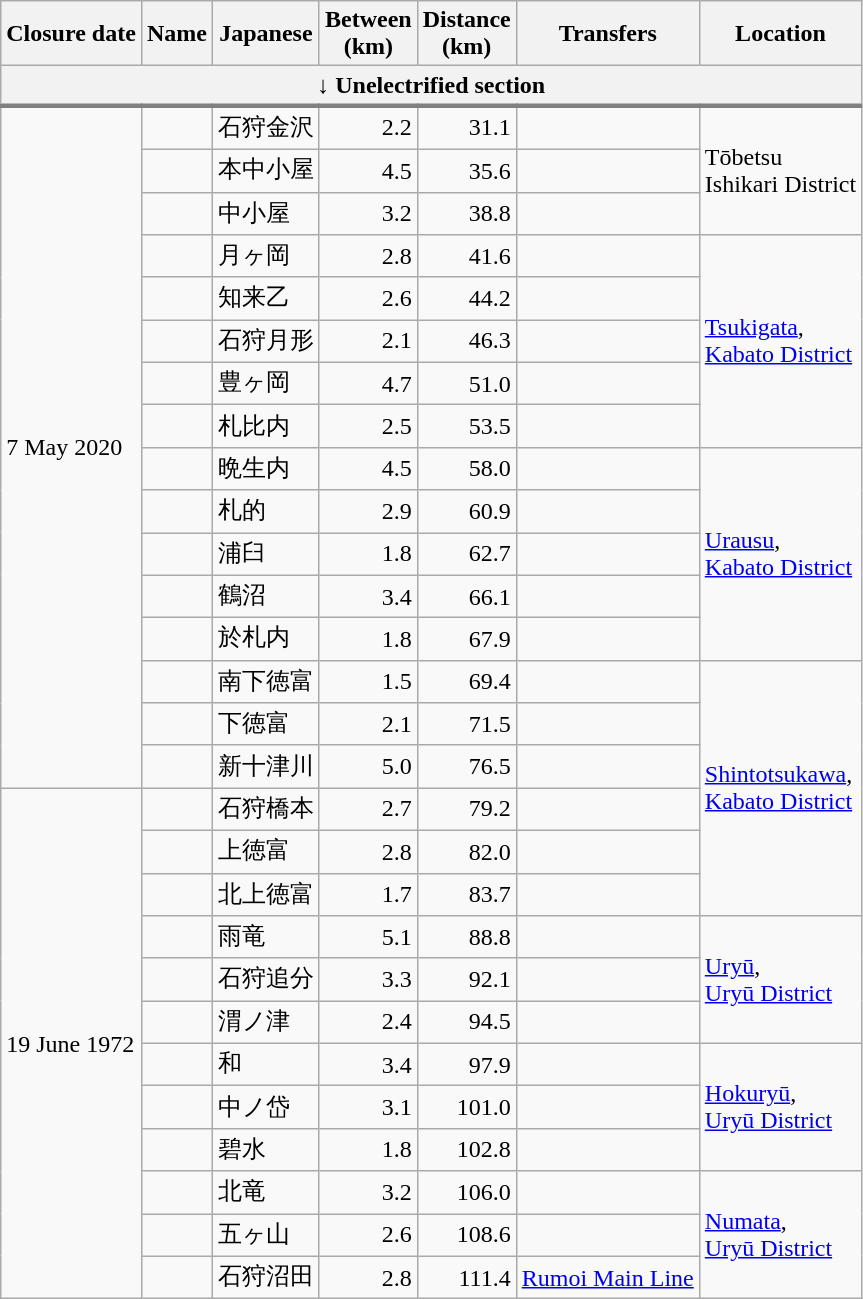<table class="wikitable" rules="all">
<tr>
<th>Closure date</th>
<th>Name</th>
<th>Japanese</th>
<th>Between<br>(km)</th>
<th>Distance<br>(km)</th>
<th>Transfers</th>
<th>Location</th>
</tr>
<tr>
<th colspan="7">↓ Unelectrified section</th>
</tr>
<tr style="border-top:grey 3px solid;">
<td rowspan="16">7 May 2020</td>
<td></td>
<td>石狩金沢</td>
<td style="text-align:right;">2.2</td>
<td style="text-align:right;">31.1</td>
<td></td>
<td rowspan="3">Tōbetsu<br>Ishikari District</td>
</tr>
<tr>
<td></td>
<td>本中小屋</td>
<td style="text-align:right;">4.5</td>
<td style="text-align:right;">35.6</td>
<td></td>
</tr>
<tr>
<td></td>
<td>中小屋</td>
<td style="text-align:right;">3.2</td>
<td style="text-align:right;">38.8</td>
<td></td>
</tr>
<tr>
<td></td>
<td>月ヶ岡</td>
<td style="text-align:right;">2.8</td>
<td style="text-align:right;">41.6</td>
<td></td>
<td rowspan="5"><a href='#'>Tsukigata</a>,<br><a href='#'>Kabato District</a></td>
</tr>
<tr>
<td></td>
<td>知来乙</td>
<td style="text-align:right;">2.6</td>
<td style="text-align:right;">44.2</td>
<td></td>
</tr>
<tr>
<td></td>
<td>石狩月形</td>
<td style="text-align:right;">2.1</td>
<td style="text-align:right;">46.3</td>
<td></td>
</tr>
<tr>
<td></td>
<td>豊ヶ岡</td>
<td style="text-align:right;">4.7</td>
<td style="text-align:right;">51.0</td>
<td></td>
</tr>
<tr>
<td></td>
<td>札比内</td>
<td style="text-align:right;">2.5</td>
<td style="text-align:right;">53.5</td>
<td></td>
</tr>
<tr>
<td></td>
<td>晩生内</td>
<td style="text-align:right;">4.5</td>
<td style="text-align:right;">58.0</td>
<td></td>
<td rowspan="5"><a href='#'>Urausu</a>,<br><a href='#'>Kabato District</a></td>
</tr>
<tr>
<td></td>
<td>札的</td>
<td style="text-align:right;">2.9</td>
<td style="text-align:right;">60.9</td>
<td></td>
</tr>
<tr>
<td></td>
<td>浦臼</td>
<td style="text-align:right;">1.8</td>
<td style="text-align:right;">62.7</td>
<td></td>
</tr>
<tr>
<td></td>
<td>鶴沼</td>
<td style="text-align:right;">3.4</td>
<td style="text-align:right;">66.1</td>
<td></td>
</tr>
<tr>
<td></td>
<td>於札内</td>
<td style="text-align:right;">1.8</td>
<td style="text-align:right;">67.9</td>
<td></td>
</tr>
<tr>
<td></td>
<td>南下徳富</td>
<td style="text-align:right;">1.5</td>
<td style="text-align:right;">69.4</td>
<td></td>
<td rowspan="6"><a href='#'>Shintotsukawa</a>,<br><a href='#'>Kabato District</a></td>
</tr>
<tr>
<td></td>
<td>下徳富</td>
<td style="text-align:right;">2.1</td>
<td style="text-align:right;">71.5</td>
<td></td>
</tr>
<tr>
<td></td>
<td>新十津川</td>
<td style="text-align:right;">5.0</td>
<td style="text-align:right;">76.5</td>
<td></td>
</tr>
<tr>
<td rowspan="12">19 June 1972</td>
<td></td>
<td>石狩橋本</td>
<td style="text-align:right;">2.7</td>
<td style="text-align:right;">79.2</td>
<td></td>
</tr>
<tr>
<td></td>
<td>上徳富</td>
<td style="text-align:right;">2.8</td>
<td style="text-align:right;">82.0</td>
<td></td>
</tr>
<tr>
<td></td>
<td>北上徳富</td>
<td style="text-align:right;">1.7</td>
<td style="text-align:right;">83.7</td>
<td></td>
</tr>
<tr>
<td></td>
<td>雨竜</td>
<td style="text-align:right;">5.1</td>
<td style="text-align:right;">88.8</td>
<td></td>
<td rowspan="3"><a href='#'>Uryū</a>,<br><a href='#'>Uryū District</a></td>
</tr>
<tr>
<td></td>
<td>石狩追分</td>
<td style="text-align:right;">3.3</td>
<td style="text-align:right;">92.1</td>
<td></td>
</tr>
<tr>
<td></td>
<td>渭ノ津</td>
<td style="text-align:right;">2.4</td>
<td style="text-align:right;">94.5</td>
<td></td>
</tr>
<tr>
<td></td>
<td>和</td>
<td style="text-align:right;">3.4</td>
<td style="text-align:right;">97.9</td>
<td></td>
<td rowspan="3"><a href='#'>Hokuryū</a>,<br><a href='#'>Uryū District</a></td>
</tr>
<tr>
<td></td>
<td>中ノ岱</td>
<td style="text-align:right;">3.1</td>
<td style="text-align:right;">101.0</td>
<td></td>
</tr>
<tr>
<td></td>
<td>碧水</td>
<td style="text-align:right;">1.8</td>
<td style="text-align:right;">102.8</td>
<td></td>
</tr>
<tr>
<td></td>
<td>北竜</td>
<td style="text-align:right;">3.2</td>
<td style="text-align:right;">106.0</td>
<td></td>
<td rowspan="3"><a href='#'>Numata</a>,<br><a href='#'>Uryū District</a></td>
</tr>
<tr>
<td></td>
<td>五ヶ山</td>
<td style="text-align:right;">2.6</td>
<td style="text-align:right;">108.6</td>
<td></td>
</tr>
<tr>
<td></td>
<td>石狩沼田</td>
<td style="text-align:right;">2.8</td>
<td style="text-align:right;">111.4</td>
<td> <a href='#'>Rumoi Main Line</a></td>
</tr>
</table>
